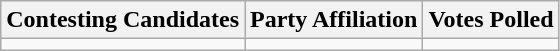<table class="wikitable sortable">
<tr>
<th>Contesting Candidates</th>
<th>Party Affiliation</th>
<th>Votes Polled</th>
</tr>
<tr>
<td></td>
<td></td>
<td></td>
</tr>
</table>
